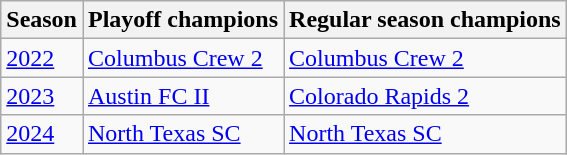<table class="wikitable">
<tr>
<th>Season</th>
<th>Playoff champions</th>
<th>Regular season champions</th>
</tr>
<tr>
<td><a href='#'>2022</a></td>
<td><a href='#'>Columbus Crew 2</a></td>
<td><a href='#'>Columbus Crew 2</a></td>
</tr>
<tr>
<td><a href='#'>2023</a></td>
<td><a href='#'>Austin FC II</a></td>
<td><a href='#'>Colorado Rapids 2</a></td>
</tr>
<tr>
<td><a href='#'>2024</a></td>
<td><a href='#'>North Texas SC</a></td>
<td><a href='#'>North Texas SC</a></td>
</tr>
</table>
